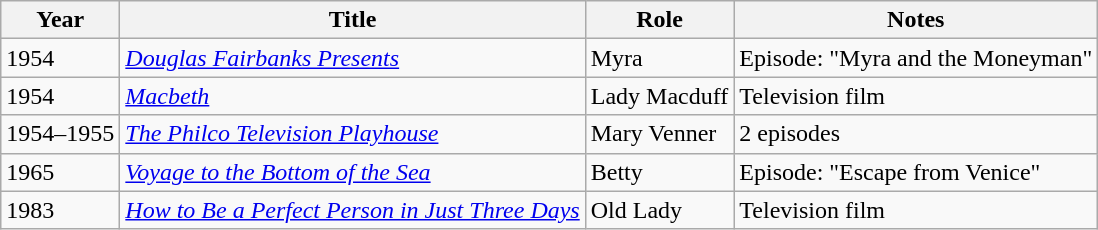<table class="wikitable sortable">
<tr>
<th>Year</th>
<th>Title</th>
<th>Role</th>
<th class="unsortable">Notes</th>
</tr>
<tr>
<td>1954</td>
<td><em><a href='#'>Douglas Fairbanks Presents</a></em></td>
<td>Myra</td>
<td>Episode: "Myra and the Moneyman"</td>
</tr>
<tr>
<td>1954</td>
<td><em><a href='#'>Macbeth</a></em></td>
<td>Lady Macduff</td>
<td>Television film</td>
</tr>
<tr>
<td>1954–1955</td>
<td><em><a href='#'>The Philco Television Playhouse</a></em></td>
<td>Mary Venner</td>
<td>2 episodes</td>
</tr>
<tr>
<td>1965</td>
<td><em><a href='#'>Voyage to the Bottom of the Sea</a></em></td>
<td>Betty</td>
<td>Episode: "Escape from Venice"</td>
</tr>
<tr>
<td>1983</td>
<td><em><a href='#'>How to Be a Perfect Person in Just Three Days</a></em></td>
<td>Old Lady</td>
<td>Television film</td>
</tr>
</table>
